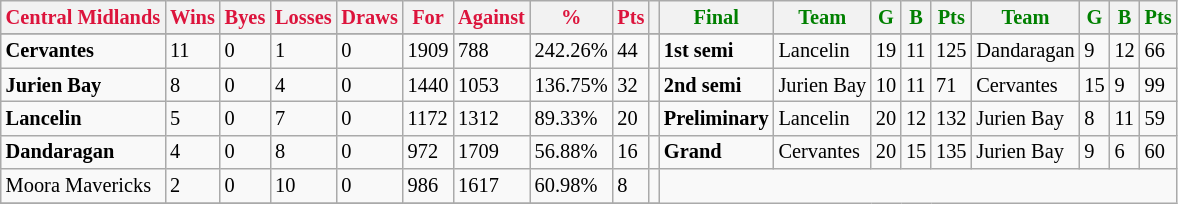<table style="font-size: 85%; text-align: left;" class="wikitable">
<tr>
<th style="color:crimson">Central Midlands</th>
<th style="color:crimson">Wins</th>
<th style="color:crimson">Byes</th>
<th style="color:crimson">Losses</th>
<th style="color:crimson">Draws</th>
<th style="color:crimson">For</th>
<th style="color:crimson">Against</th>
<th style="color:crimson">%</th>
<th style="color:crimson">Pts</th>
<th></th>
<th style="color:green">Final</th>
<th style="color:green">Team</th>
<th style="color:green">G</th>
<th style="color:green">B</th>
<th style="color:green">Pts</th>
<th style="color:green">Team</th>
<th style="color:green">G</th>
<th style="color:green">B</th>
<th style="color:green">Pts</th>
</tr>
<tr>
</tr>
<tr>
</tr>
<tr>
<td><strong>	Cervantes	</strong></td>
<td>11</td>
<td>0</td>
<td>1</td>
<td>0</td>
<td>1909</td>
<td>788</td>
<td>242.26%</td>
<td>44</td>
<td></td>
<td><strong>1st semi</strong></td>
<td>Lancelin</td>
<td>19</td>
<td>11</td>
<td>125</td>
<td>Dandaragan</td>
<td>9</td>
<td>12</td>
<td>66</td>
</tr>
<tr>
<td><strong>	Jurien Bay	</strong></td>
<td>8</td>
<td>0</td>
<td>4</td>
<td>0</td>
<td>1440</td>
<td>1053</td>
<td>136.75%</td>
<td>32</td>
<td></td>
<td><strong>2nd semi</strong></td>
<td>Jurien Bay</td>
<td>10</td>
<td>11</td>
<td>71</td>
<td>Cervantes</td>
<td>15</td>
<td>9</td>
<td>99</td>
</tr>
<tr>
<td><strong>	Lancelin	</strong></td>
<td>5</td>
<td>0</td>
<td>7</td>
<td>0</td>
<td>1172</td>
<td>1312</td>
<td>89.33%</td>
<td>20</td>
<td></td>
<td><strong>Preliminary</strong></td>
<td>Lancelin</td>
<td>20</td>
<td>12</td>
<td>132</td>
<td>Jurien Bay</td>
<td>8</td>
<td>11</td>
<td>59</td>
</tr>
<tr>
<td><strong>	Dandaragan	</strong></td>
<td>4</td>
<td>0</td>
<td>8</td>
<td>0</td>
<td>972</td>
<td>1709</td>
<td>56.88%</td>
<td>16</td>
<td></td>
<td><strong>Grand</strong></td>
<td>Cervantes</td>
<td>20</td>
<td>15</td>
<td>135</td>
<td>Jurien Bay</td>
<td>9</td>
<td>6</td>
<td>60</td>
</tr>
<tr>
<td>Moora Mavericks</td>
<td>2</td>
<td>0</td>
<td>10</td>
<td>0</td>
<td>986</td>
<td>1617</td>
<td>60.98%</td>
<td>8</td>
<td></td>
</tr>
<tr>
</tr>
</table>
